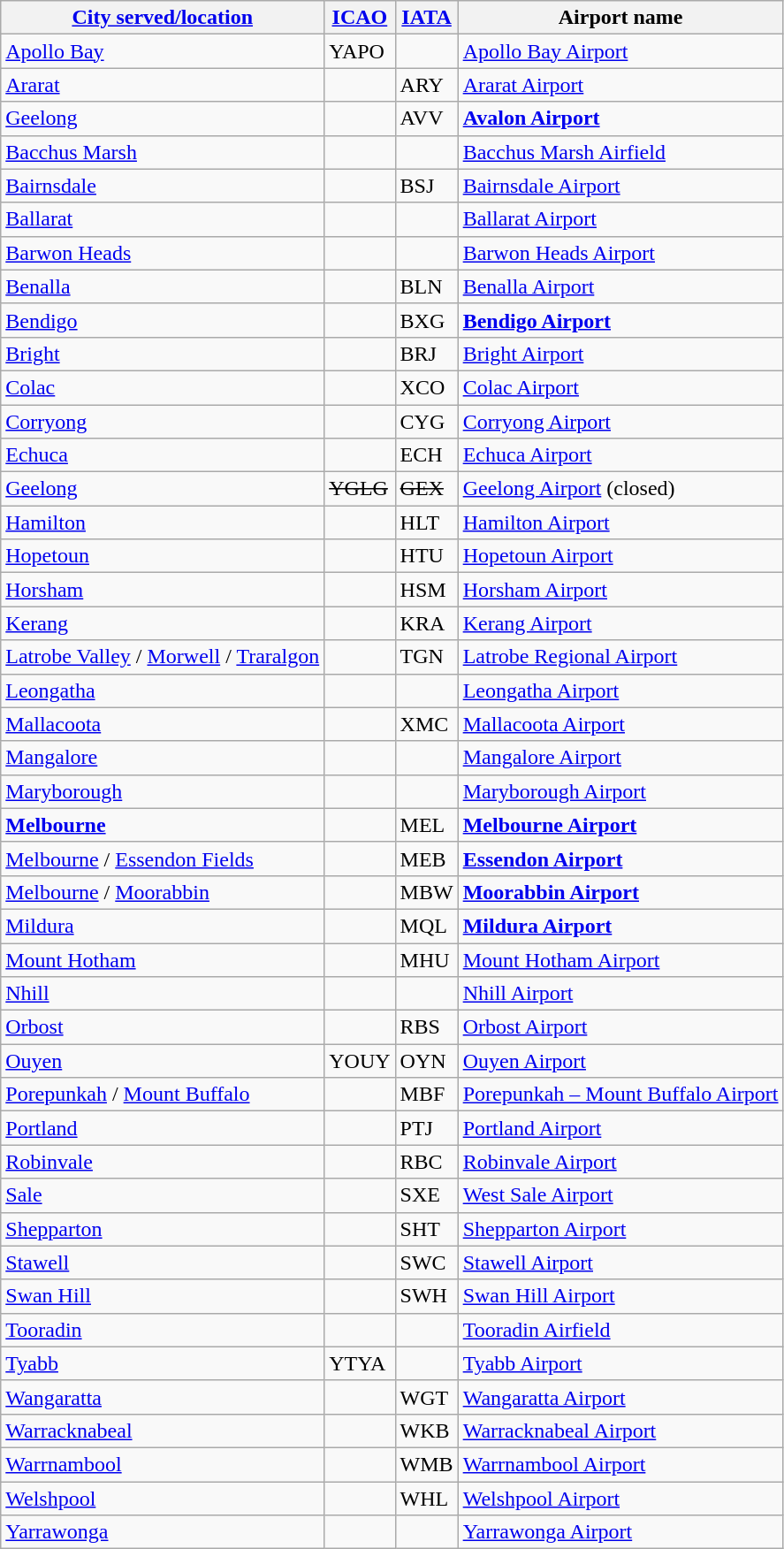<table class="wikitable sortable">
<tr>
<th><a href='#'>City served/location</a></th>
<th><a href='#'>ICAO</a></th>
<th><a href='#'>IATA</a></th>
<th>Airport name</th>
</tr>
<tr>
<td><a href='#'>Apollo Bay</a></td>
<td>YAPO </td>
<td></td>
<td><a href='#'>Apollo Bay Airport</a></td>
</tr>
<tr>
<td><a href='#'>Ararat</a></td>
<td></td>
<td>ARY</td>
<td><a href='#'>Ararat Airport</a></td>
</tr>
<tr>
<td><a href='#'>Geelong</a></td>
<td></td>
<td>AVV</td>
<td><strong><a href='#'>Avalon Airport</a></strong></td>
</tr>
<tr>
<td><a href='#'>Bacchus Marsh</a></td>
<td></td>
<td></td>
<td><a href='#'>Bacchus Marsh Airfield</a></td>
</tr>
<tr>
<td><a href='#'>Bairnsdale</a></td>
<td></td>
<td>BSJ</td>
<td><a href='#'>Bairnsdale Airport</a></td>
</tr>
<tr>
<td><a href='#'>Ballarat</a></td>
<td></td>
<td></td>
<td><a href='#'>Ballarat Airport</a></td>
</tr>
<tr>
<td><a href='#'>Barwon Heads</a></td>
<td></td>
<td></td>
<td><a href='#'>Barwon Heads Airport</a></td>
</tr>
<tr>
<td><a href='#'>Benalla</a></td>
<td></td>
<td>BLN</td>
<td><a href='#'>Benalla Airport</a></td>
</tr>
<tr>
<td><a href='#'>Bendigo</a></td>
<td></td>
<td>BXG</td>
<td><strong><a href='#'>Bendigo Airport</a></strong></td>
</tr>
<tr>
<td><a href='#'>Bright</a></td>
<td></td>
<td>BRJ</td>
<td><a href='#'>Bright Airport</a></td>
</tr>
<tr>
<td><a href='#'>Colac</a></td>
<td></td>
<td>XCO</td>
<td><a href='#'>Colac Airport</a></td>
</tr>
<tr>
<td><a href='#'>Corryong</a></td>
<td></td>
<td>CYG</td>
<td><a href='#'>Corryong Airport</a></td>
</tr>
<tr>
<td><a href='#'>Echuca</a></td>
<td></td>
<td>ECH</td>
<td><a href='#'>Echuca Airport</a></td>
</tr>
<tr>
<td><a href='#'>Geelong</a></td>
<td><s>YGLG</s></td>
<td><s>GEX</s></td>
<td><a href='#'>Geelong Airport</a> (closed)</td>
</tr>
<tr>
<td><a href='#'>Hamilton</a></td>
<td></td>
<td>HLT</td>
<td><a href='#'>Hamilton Airport</a></td>
</tr>
<tr>
<td><a href='#'>Hopetoun</a></td>
<td></td>
<td>HTU</td>
<td><a href='#'>Hopetoun Airport</a></td>
</tr>
<tr>
<td><a href='#'>Horsham</a></td>
<td></td>
<td>HSM</td>
<td><a href='#'>Horsham Airport</a></td>
</tr>
<tr>
<td><a href='#'>Kerang</a></td>
<td></td>
<td>KRA</td>
<td><a href='#'>Kerang Airport</a></td>
</tr>
<tr>
<td><a href='#'>Latrobe Valley</a> / <a href='#'>Morwell</a> / <a href='#'>Traralgon</a></td>
<td></td>
<td>TGN</td>
<td><a href='#'>Latrobe Regional Airport</a></td>
</tr>
<tr>
<td><a href='#'>Leongatha</a></td>
<td></td>
<td></td>
<td><a href='#'>Leongatha Airport</a></td>
</tr>
<tr>
<td><a href='#'>Mallacoota</a></td>
<td></td>
<td>XMC</td>
<td><a href='#'>Mallacoota Airport</a></td>
</tr>
<tr>
<td><a href='#'>Mangalore</a></td>
<td></td>
<td></td>
<td><a href='#'>Mangalore Airport</a></td>
</tr>
<tr>
<td><a href='#'>Maryborough</a></td>
<td></td>
<td></td>
<td><a href='#'>Maryborough Airport</a></td>
</tr>
<tr>
<td><strong><a href='#'>Melbourne</a></strong></td>
<td></td>
<td>MEL</td>
<td><strong><a href='#'>Melbourne Airport</a></strong></td>
</tr>
<tr>
<td><a href='#'>Melbourne</a> / <a href='#'>Essendon Fields</a></td>
<td></td>
<td>MEB</td>
<td><strong><a href='#'>Essendon Airport</a></strong></td>
</tr>
<tr>
<td><a href='#'>Melbourne</a> / <a href='#'>Moorabbin</a></td>
<td></td>
<td>MBW</td>
<td><strong><a href='#'>Moorabbin Airport</a></strong></td>
</tr>
<tr>
<td><a href='#'>Mildura</a></td>
<td></td>
<td>MQL</td>
<td><strong><a href='#'>Mildura Airport</a></strong></td>
</tr>
<tr>
<td><a href='#'>Mount Hotham</a></td>
<td></td>
<td>MHU</td>
<td><a href='#'>Mount Hotham Airport</a></td>
</tr>
<tr>
<td><a href='#'>Nhill</a></td>
<td></td>
<td></td>
<td><a href='#'>Nhill Airport</a></td>
</tr>
<tr>
<td><a href='#'>Orbost</a></td>
<td></td>
<td>RBS</td>
<td><a href='#'>Orbost Airport</a></td>
</tr>
<tr>
<td><a href='#'>Ouyen</a></td>
<td>YOUY</td>
<td>OYN</td>
<td><a href='#'>Ouyen Airport</a></td>
</tr>
<tr>
<td><a href='#'>Porepunkah</a> / <a href='#'>Mount Buffalo</a></td>
<td></td>
<td>MBF</td>
<td><a href='#'>Porepunkah – Mount Buffalo Airport</a></td>
</tr>
<tr>
<td><a href='#'>Portland</a></td>
<td></td>
<td>PTJ</td>
<td><a href='#'>Portland Airport</a></td>
</tr>
<tr>
<td><a href='#'>Robinvale</a></td>
<td></td>
<td>RBC</td>
<td><a href='#'>Robinvale Airport</a></td>
</tr>
<tr>
<td><a href='#'>Sale</a></td>
<td></td>
<td>SXE</td>
<td><a href='#'>West Sale Airport</a></td>
</tr>
<tr>
<td><a href='#'>Shepparton</a></td>
<td></td>
<td>SHT</td>
<td><a href='#'>Shepparton Airport</a></td>
</tr>
<tr>
<td><a href='#'>Stawell</a></td>
<td></td>
<td>SWC</td>
<td><a href='#'>Stawell Airport</a></td>
</tr>
<tr>
<td><a href='#'>Swan Hill</a></td>
<td></td>
<td>SWH</td>
<td><a href='#'>Swan Hill Airport</a></td>
</tr>
<tr>
<td><a href='#'>Tooradin</a></td>
<td></td>
<td></td>
<td><a href='#'>Tooradin Airfield</a></td>
</tr>
<tr>
<td><a href='#'>Tyabb</a></td>
<td>YTYA</td>
<td></td>
<td><a href='#'>Tyabb Airport</a></td>
</tr>
<tr>
<td><a href='#'>Wangaratta</a></td>
<td></td>
<td>WGT</td>
<td><a href='#'>Wangaratta Airport</a></td>
</tr>
<tr>
<td><a href='#'>Warracknabeal</a></td>
<td></td>
<td>WKB</td>
<td><a href='#'>Warracknabeal Airport</a></td>
</tr>
<tr>
<td><a href='#'>Warrnambool</a></td>
<td></td>
<td>WMB</td>
<td><a href='#'>Warrnambool Airport</a></td>
</tr>
<tr>
<td><a href='#'>Welshpool</a></td>
<td></td>
<td>WHL</td>
<td><a href='#'>Welshpool Airport</a></td>
</tr>
<tr>
<td><a href='#'>Yarrawonga</a></td>
<td></td>
<td></td>
<td><a href='#'>Yarrawonga Airport</a></td>
</tr>
</table>
